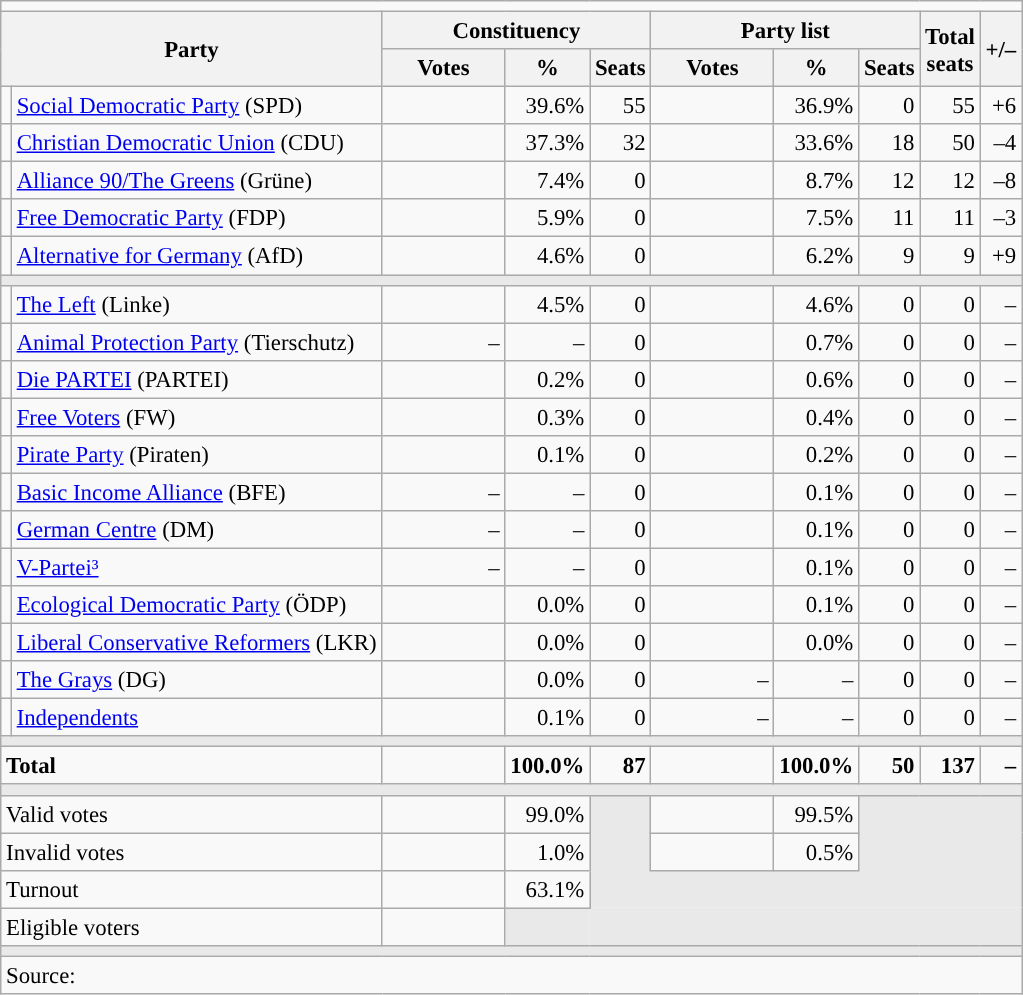<table class="wikitable" style="text-align:right;font-size:95%;">
<tr>
<td colspan="10"></td>
</tr>
<tr>
<th colspan="2" rowspan="2">Party</th>
<th colspan="3">Constituency</th>
<th colspan="3">Party list</th>
<th rowspan="2">Total<br>seats</th>
<th rowspan="2">+/–</th>
</tr>
<tr style="text-align:center;">
<th width="75">Votes</th>
<th width="30">%</th>
<th width="30">Seats</th>
<th width="75">Votes</th>
<th width="30">%</th>
<th width="30">Seats</th>
</tr>
<tr>
<td style="background:"></td>
<td style="text-align:left;"><a href='#'>Social Democratic Party</a> (SPD)</td>
<td></td>
<td>39.6%</td>
<td>55</td>
<td></td>
<td>36.9%</td>
<td>0</td>
<td>55</td>
<td>+6</td>
</tr>
<tr>
<td style="background:"></td>
<td style="text-align:left;"><a href='#'>Christian Democratic Union</a> (CDU)</td>
<td></td>
<td>37.3%</td>
<td>32</td>
<td></td>
<td>33.6%</td>
<td>18</td>
<td>50</td>
<td>–4</td>
</tr>
<tr>
<td style="background:"></td>
<td style="text-align:left;"><a href='#'>Alliance 90/The Greens</a> (Grüne)</td>
<td></td>
<td>7.4%</td>
<td>0</td>
<td></td>
<td>8.7%</td>
<td>12</td>
<td>12</td>
<td>–8</td>
</tr>
<tr>
<td style="background:"></td>
<td style="text-align:left;"><a href='#'>Free Democratic Party</a> (FDP)</td>
<td></td>
<td>5.9%</td>
<td>0</td>
<td></td>
<td>7.5%</td>
<td>11</td>
<td>11</td>
<td>–3</td>
</tr>
<tr>
<td style="background:"></td>
<td style="text-align:left;"><a href='#'>Alternative for Germany</a> (AfD)</td>
<td></td>
<td>4.6%</td>
<td>0</td>
<td></td>
<td>6.2%</td>
<td>9</td>
<td>9</td>
<td>+9</td>
</tr>
<tr>
<td colspan="11" style="background:#E9E9E9;"></td>
</tr>
<tr>
<td style="background:"></td>
<td style="text-align:left;"><a href='#'>The Left</a> (Linke)</td>
<td></td>
<td>4.5%</td>
<td>0</td>
<td></td>
<td>4.6%</td>
<td>0</td>
<td>0</td>
<td>–</td>
</tr>
<tr>
<td style="background:"></td>
<td style="text-align:left;"><a href='#'>Animal Protection Party</a> (Tierschutz)</td>
<td>–</td>
<td>–</td>
<td>0</td>
<td></td>
<td>0.7%</td>
<td>0</td>
<td>0</td>
<td>–</td>
</tr>
<tr>
<td style="background:"></td>
<td style="text-align:left;"><a href='#'>Die PARTEI</a> (PARTEI)</td>
<td></td>
<td>0.2%</td>
<td>0</td>
<td></td>
<td>0.6%</td>
<td>0</td>
<td>0</td>
<td>–</td>
</tr>
<tr>
<td style="background:"></td>
<td style="text-align:left;"><a href='#'>Free Voters</a> (FW)</td>
<td></td>
<td>0.3%</td>
<td>0</td>
<td></td>
<td>0.4%</td>
<td>0</td>
<td>0</td>
<td>–</td>
</tr>
<tr>
<td style="background:"></td>
<td style="text-align:left;"><a href='#'>Pirate Party</a> (Piraten)</td>
<td></td>
<td>0.1%</td>
<td>0</td>
<td></td>
<td>0.2%</td>
<td>0</td>
<td>0</td>
<td>–</td>
</tr>
<tr>
<td style="background:"></td>
<td style="text-align:left;"><a href='#'>Basic Income Alliance</a> (BFE)</td>
<td>–</td>
<td>–</td>
<td>0</td>
<td></td>
<td>0.1%</td>
<td>0</td>
<td>0</td>
<td>–</td>
</tr>
<tr>
<td style="background:"></td>
<td style="text-align:left;"><a href='#'>German Centre</a> (DM)</td>
<td>–</td>
<td>–</td>
<td>0</td>
<td></td>
<td>0.1%</td>
<td>0</td>
<td>0</td>
<td>–</td>
</tr>
<tr>
<td style="background:"></td>
<td style="text-align:left;"><a href='#'>V-Partei³</a></td>
<td>–</td>
<td>–</td>
<td>0</td>
<td></td>
<td>0.1%</td>
<td>0</td>
<td>0</td>
<td>–</td>
</tr>
<tr>
<td style="background:"></td>
<td style="text-align:left;"><a href='#'>Ecological Democratic Party</a> (ÖDP)</td>
<td></td>
<td>0.0%</td>
<td>0</td>
<td></td>
<td>0.1%</td>
<td>0</td>
<td>0</td>
<td>–</td>
</tr>
<tr>
<td style="background:"></td>
<td style="text-align:left;"><a href='#'>Liberal Conservative Reformers</a> (LKR)</td>
<td></td>
<td>0.0%</td>
<td>0</td>
<td></td>
<td>0.0%</td>
<td>0</td>
<td>0</td>
<td>–</td>
</tr>
<tr>
<td style="background:"></td>
<td style="text-align:left;"><a href='#'>The Grays</a> (DG)</td>
<td></td>
<td>0.0%</td>
<td>0</td>
<td>–</td>
<td>–</td>
<td>0</td>
<td>0</td>
<td>–</td>
</tr>
<tr>
<td style="background:"></td>
<td style="text-align:left;"><a href='#'>Independents</a></td>
<td></td>
<td>0.1%</td>
<td>0</td>
<td>–</td>
<td>–</td>
<td>0</td>
<td>0</td>
<td>–</td>
</tr>
<tr>
<td style="background-color:#E9E9E9;" colspan="10"></td>
</tr>
<tr style="font-weight:bold;">
<td style="text-align:left;" colspan="2">Total</td>
<td></td>
<td>100.0%</td>
<td>87</td>
<td></td>
<td>100.0%</td>
<td>50</td>
<td>137</td>
<td>–</td>
</tr>
<tr>
<td style="background-color:#E9E9E9;" colspan="10"></td>
</tr>
<tr>
<td style="text-align:left;" colspan="2">Valid votes</td>
<td></td>
<td>99.0%</td>
<td style="background-color:#E9E9E9;border-bottom-style:hidden;" rowspan="2"></td>
<td></td>
<td>99.5%</td>
<td style="background-color:#E9E9E9;border-bottom-style:hidden;" colspan="3" rowspan="2"></td>
</tr>
<tr>
<td style="text-align:left;" colspan="2">Invalid votes</td>
<td></td>
<td>1.0%</td>
<td></td>
<td>0.5%</td>
</tr>
<tr>
<td style="text-align:left;" colspan="2">Turnout</td>
<td></td>
<td>63.1%</td>
<td style="background-color:#E9E9E9;" colspan="6"></td>
</tr>
<tr>
<td style="text-align:left;" colspan="2">Eligible voters</td>
<td></td>
<td style="background-color:#E9E9E9;"></td>
<td style="background-color:#E9E9E9;border-top-style:hidden;border-left-style:hidden;" colspan="6"></td>
</tr>
<tr>
<td style="background-color:#E9E9E9;" colspan="10"></td>
</tr>
<tr>
<td style="text-align:left;" colspan="10">Source: </td>
</tr>
</table>
